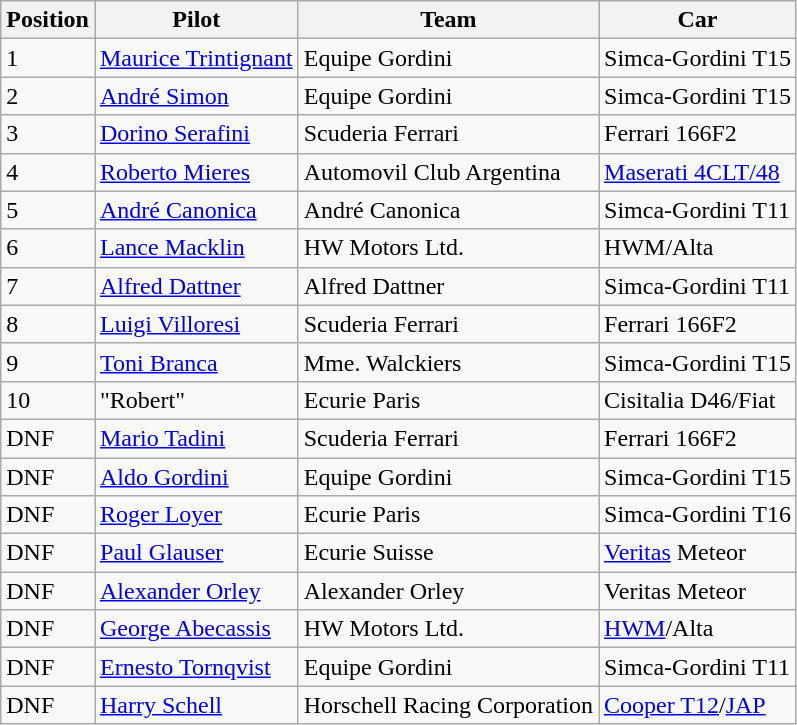<table class="wikitable">
<tr>
<th>Position</th>
<th>Pilot</th>
<th>Team</th>
<th>Car</th>
</tr>
<tr>
<td>1</td>
<td> <a href='#'>Maurice Trintignant</a></td>
<td>Equipe Gordini</td>
<td>Simca-Gordini T15</td>
</tr>
<tr>
<td>2</td>
<td> <a href='#'>André Simon</a></td>
<td>Equipe Gordini</td>
<td>Simca-Gordini T15</td>
</tr>
<tr>
<td>3</td>
<td> <a href='#'>Dorino Serafini</a></td>
<td>Scuderia Ferrari</td>
<td>Ferrari 166F2</td>
</tr>
<tr>
<td>4</td>
<td> <a href='#'>Roberto Mieres</a></td>
<td>Automovil Club Argentina</td>
<td><a href='#'>Maserati 4CLT/48</a></td>
</tr>
<tr>
<td>5</td>
<td> <a href='#'>André Canonica</a></td>
<td>André Canonica</td>
<td>Simca-Gordini T11</td>
</tr>
<tr>
<td>6</td>
<td> <a href='#'>Lance Macklin</a></td>
<td>HW Motors Ltd.</td>
<td>HWM/Alta</td>
</tr>
<tr>
<td>7</td>
<td> <a href='#'>Alfred Dattner</a></td>
<td>Alfred Dattner</td>
<td>Simca-Gordini T11</td>
</tr>
<tr>
<td>8</td>
<td> <a href='#'>Luigi Villoresi</a></td>
<td>Scuderia Ferrari</td>
<td>Ferrari 166F2</td>
</tr>
<tr>
<td>9</td>
<td> <a href='#'>Toni Branca</a></td>
<td>Mme. Walckiers</td>
<td>Simca-Gordini T15</td>
</tr>
<tr>
<td>10</td>
<td> "Robert"</td>
<td>Ecurie Paris</td>
<td>Cisitalia D46/Fiat</td>
</tr>
<tr>
<td>DNF</td>
<td> <a href='#'>Mario Tadini</a></td>
<td>Scuderia Ferrari</td>
<td>Ferrari 166F2</td>
</tr>
<tr>
<td>DNF</td>
<td> <a href='#'>Aldo Gordini</a></td>
<td>Equipe Gordini</td>
<td>Simca-Gordini T15</td>
</tr>
<tr>
<td>DNF</td>
<td> <a href='#'>Roger Loyer</a></td>
<td>Ecurie Paris</td>
<td>Simca-Gordini T16</td>
</tr>
<tr>
<td>DNF</td>
<td> <a href='#'>Paul Glauser</a></td>
<td>Ecurie Suisse</td>
<td><a href='#'>Veritas</a> Meteor</td>
</tr>
<tr>
<td>DNF</td>
<td> <a href='#'>Alexander Orley</a></td>
<td>Alexander Orley</td>
<td>Veritas Meteor</td>
</tr>
<tr>
<td>DNF</td>
<td> <a href='#'>George Abecassis</a></td>
<td>HW Motors Ltd.</td>
<td><a href='#'>HWM</a>/Alta</td>
</tr>
<tr>
<td>DNF</td>
<td> <a href='#'>Ernesto Tornqvist</a></td>
<td>Equipe Gordini</td>
<td>Simca-Gordini T11</td>
</tr>
<tr>
<td>DNF</td>
<td> <a href='#'>Harry Schell</a></td>
<td>Horschell Racing Corporation</td>
<td><a href='#'>Cooper T12</a>/<a href='#'>JAP</a></td>
</tr>
</table>
